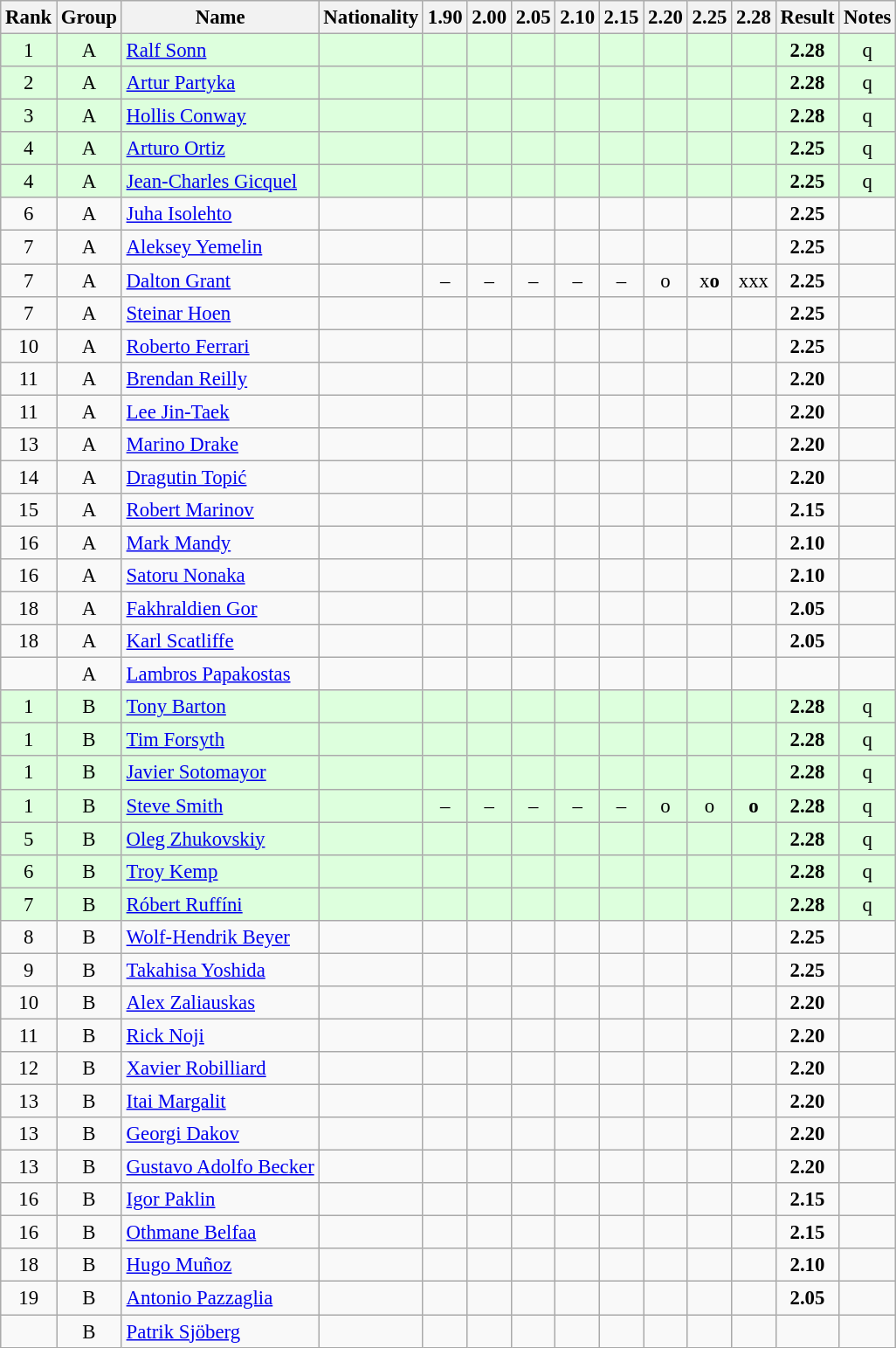<table class="wikitable sortable" style="text-align:center;font-size:95%">
<tr>
<th>Rank</th>
<th>Group</th>
<th>Name</th>
<th>Nationality</th>
<th>1.90</th>
<th>2.00</th>
<th>2.05</th>
<th>2.10</th>
<th>2.15</th>
<th>2.20</th>
<th>2.25</th>
<th>2.28</th>
<th>Result</th>
<th>Notes</th>
</tr>
<tr bgcolor=ddffdd>
<td>1</td>
<td>A</td>
<td align=left><a href='#'>Ralf Sonn</a></td>
<td align=left></td>
<td></td>
<td></td>
<td></td>
<td></td>
<td></td>
<td></td>
<td></td>
<td></td>
<td><strong>2.28</strong></td>
<td>q</td>
</tr>
<tr bgcolor=ddffdd>
<td>2</td>
<td>A</td>
<td align=left><a href='#'>Artur Partyka</a></td>
<td align=left></td>
<td></td>
<td></td>
<td></td>
<td></td>
<td></td>
<td></td>
<td></td>
<td></td>
<td><strong>2.28</strong></td>
<td>q</td>
</tr>
<tr bgcolor=ddffdd>
<td>3</td>
<td>A</td>
<td align=left><a href='#'>Hollis Conway</a></td>
<td align=left></td>
<td></td>
<td></td>
<td></td>
<td></td>
<td></td>
<td></td>
<td></td>
<td></td>
<td><strong>2.28</strong></td>
<td>q</td>
</tr>
<tr bgcolor=ddffdd>
<td>4</td>
<td>A</td>
<td align=left><a href='#'>Arturo Ortiz</a></td>
<td align=left></td>
<td></td>
<td></td>
<td></td>
<td></td>
<td></td>
<td></td>
<td></td>
<td></td>
<td><strong>2.25</strong></td>
<td>q</td>
</tr>
<tr bgcolor=ddffdd>
<td>4</td>
<td>A</td>
<td align=left><a href='#'>Jean-Charles Gicquel</a></td>
<td align=left></td>
<td></td>
<td></td>
<td></td>
<td></td>
<td></td>
<td></td>
<td></td>
<td></td>
<td><strong>2.25</strong></td>
<td>q</td>
</tr>
<tr>
<td>6</td>
<td>A</td>
<td align=left><a href='#'>Juha Isolehto</a></td>
<td align=left></td>
<td></td>
<td></td>
<td></td>
<td></td>
<td></td>
<td></td>
<td></td>
<td></td>
<td><strong>2.25</strong></td>
<td></td>
</tr>
<tr>
<td>7</td>
<td>A</td>
<td align=left><a href='#'>Aleksey Yemelin</a></td>
<td align=left></td>
<td></td>
<td></td>
<td></td>
<td></td>
<td></td>
<td></td>
<td></td>
<td></td>
<td><strong>2.25</strong></td>
<td></td>
</tr>
<tr>
<td>7</td>
<td>A</td>
<td align=left><a href='#'>Dalton Grant</a></td>
<td align=left></td>
<td>–</td>
<td>–</td>
<td>–</td>
<td>–</td>
<td>–</td>
<td>o</td>
<td>x<strong>o</strong></td>
<td>xxx</td>
<td><strong>2.25</strong></td>
<td></td>
</tr>
<tr>
<td>7</td>
<td>A</td>
<td align=left><a href='#'>Steinar Hoen</a></td>
<td align=left></td>
<td></td>
<td></td>
<td></td>
<td></td>
<td></td>
<td></td>
<td></td>
<td></td>
<td><strong>2.25</strong></td>
<td></td>
</tr>
<tr>
<td>10</td>
<td>A</td>
<td align=left><a href='#'>Roberto Ferrari</a></td>
<td align=left></td>
<td></td>
<td></td>
<td></td>
<td></td>
<td></td>
<td></td>
<td></td>
<td></td>
<td><strong>2.25</strong></td>
<td></td>
</tr>
<tr>
<td>11</td>
<td>A</td>
<td align=left><a href='#'>Brendan Reilly</a></td>
<td align=left></td>
<td></td>
<td></td>
<td></td>
<td></td>
<td></td>
<td></td>
<td></td>
<td></td>
<td><strong>2.20</strong></td>
<td></td>
</tr>
<tr>
<td>11</td>
<td>A</td>
<td align=left><a href='#'>Lee Jin-Taek</a></td>
<td align=left></td>
<td></td>
<td></td>
<td></td>
<td></td>
<td></td>
<td></td>
<td></td>
<td></td>
<td><strong>2.20</strong></td>
<td></td>
</tr>
<tr>
<td>13</td>
<td>A</td>
<td align=left><a href='#'>Marino Drake</a></td>
<td align=left></td>
<td></td>
<td></td>
<td></td>
<td></td>
<td></td>
<td></td>
<td></td>
<td></td>
<td><strong>2.20</strong></td>
<td></td>
</tr>
<tr>
<td>14</td>
<td>A</td>
<td align=left><a href='#'>Dragutin Topić</a></td>
<td align=left></td>
<td></td>
<td></td>
<td></td>
<td></td>
<td></td>
<td></td>
<td></td>
<td></td>
<td><strong>2.20</strong></td>
<td></td>
</tr>
<tr>
<td>15</td>
<td>A</td>
<td align=left><a href='#'>Robert Marinov</a></td>
<td align=left></td>
<td></td>
<td></td>
<td></td>
<td></td>
<td></td>
<td></td>
<td></td>
<td></td>
<td><strong>2.15</strong></td>
<td></td>
</tr>
<tr>
<td>16</td>
<td>A</td>
<td align=left><a href='#'>Mark Mandy</a></td>
<td align=left></td>
<td></td>
<td></td>
<td></td>
<td></td>
<td></td>
<td></td>
<td></td>
<td></td>
<td><strong>2.10</strong></td>
<td></td>
</tr>
<tr>
<td>16</td>
<td>A</td>
<td align=left><a href='#'>Satoru Nonaka</a></td>
<td align=left></td>
<td></td>
<td></td>
<td></td>
<td></td>
<td></td>
<td></td>
<td></td>
<td></td>
<td><strong>2.10</strong></td>
<td></td>
</tr>
<tr>
<td>18</td>
<td>A</td>
<td align=left><a href='#'>Fakhraldien Gor</a></td>
<td align=left></td>
<td></td>
<td></td>
<td></td>
<td></td>
<td></td>
<td></td>
<td></td>
<td></td>
<td><strong>2.05</strong></td>
<td></td>
</tr>
<tr>
<td>18</td>
<td>A</td>
<td align=left><a href='#'>Karl Scatliffe</a></td>
<td align=left></td>
<td></td>
<td></td>
<td></td>
<td></td>
<td></td>
<td></td>
<td></td>
<td></td>
<td><strong>2.05</strong></td>
<td></td>
</tr>
<tr>
<td></td>
<td>A</td>
<td align=left><a href='#'>Lambros Papakostas</a></td>
<td align=left></td>
<td></td>
<td></td>
<td></td>
<td></td>
<td></td>
<td></td>
<td></td>
<td></td>
<td><strong></strong></td>
<td></td>
</tr>
<tr bgcolor=ddffdd>
<td>1</td>
<td>B</td>
<td align=left><a href='#'>Tony Barton</a></td>
<td align=left></td>
<td></td>
<td></td>
<td></td>
<td></td>
<td></td>
<td></td>
<td></td>
<td></td>
<td><strong>2.28</strong></td>
<td>q</td>
</tr>
<tr bgcolor=ddffdd>
<td>1</td>
<td>B</td>
<td align=left><a href='#'>Tim Forsyth</a></td>
<td align=left></td>
<td></td>
<td></td>
<td></td>
<td></td>
<td></td>
<td></td>
<td></td>
<td></td>
<td><strong>2.28</strong></td>
<td>q</td>
</tr>
<tr bgcolor=ddffdd>
<td>1</td>
<td>B</td>
<td align=left><a href='#'>Javier Sotomayor</a></td>
<td align=left></td>
<td></td>
<td></td>
<td></td>
<td></td>
<td></td>
<td></td>
<td></td>
<td></td>
<td><strong>2.28</strong></td>
<td>q</td>
</tr>
<tr bgcolor=ddffdd>
<td>1</td>
<td>B</td>
<td align=left><a href='#'>Steve Smith</a></td>
<td align=left></td>
<td>–</td>
<td>–</td>
<td>–</td>
<td>–</td>
<td>–</td>
<td>o</td>
<td>o</td>
<td><strong>o</strong></td>
<td><strong>2.28</strong></td>
<td>q</td>
</tr>
<tr bgcolor=ddffdd>
<td>5</td>
<td>B</td>
<td align=left><a href='#'>Oleg Zhukovskiy</a></td>
<td align=left></td>
<td></td>
<td></td>
<td></td>
<td></td>
<td></td>
<td></td>
<td></td>
<td></td>
<td><strong>2.28</strong></td>
<td>q</td>
</tr>
<tr bgcolor=ddffdd>
<td>6</td>
<td>B</td>
<td align=left><a href='#'>Troy Kemp</a></td>
<td align=left></td>
<td></td>
<td></td>
<td></td>
<td></td>
<td></td>
<td></td>
<td></td>
<td></td>
<td><strong>2.28</strong></td>
<td>q</td>
</tr>
<tr bgcolor=ddffdd>
<td>7</td>
<td>B</td>
<td align=left><a href='#'>Róbert Ruffíni</a></td>
<td align=left></td>
<td></td>
<td></td>
<td></td>
<td></td>
<td></td>
<td></td>
<td></td>
<td></td>
<td><strong>2.28</strong></td>
<td>q</td>
</tr>
<tr>
<td>8</td>
<td>B</td>
<td align=left><a href='#'>Wolf-Hendrik Beyer</a></td>
<td align=left></td>
<td></td>
<td></td>
<td></td>
<td></td>
<td></td>
<td></td>
<td></td>
<td></td>
<td><strong>2.25</strong></td>
<td></td>
</tr>
<tr>
<td>9</td>
<td>B</td>
<td align=left><a href='#'>Takahisa Yoshida</a></td>
<td align=left></td>
<td></td>
<td></td>
<td></td>
<td></td>
<td></td>
<td></td>
<td></td>
<td></td>
<td><strong>2.25</strong></td>
<td></td>
</tr>
<tr>
<td>10</td>
<td>B</td>
<td align=left><a href='#'>Alex Zaliauskas</a></td>
<td align=left></td>
<td></td>
<td></td>
<td></td>
<td></td>
<td></td>
<td></td>
<td></td>
<td></td>
<td><strong>2.20</strong></td>
<td></td>
</tr>
<tr>
<td>11</td>
<td>B</td>
<td align=left><a href='#'>Rick Noji</a></td>
<td align=left></td>
<td></td>
<td></td>
<td></td>
<td></td>
<td></td>
<td></td>
<td></td>
<td></td>
<td><strong>2.20</strong></td>
<td></td>
</tr>
<tr>
<td>12</td>
<td>B</td>
<td align=left><a href='#'>Xavier Robilliard</a></td>
<td align=left></td>
<td></td>
<td></td>
<td></td>
<td></td>
<td></td>
<td></td>
<td></td>
<td></td>
<td><strong>2.20</strong></td>
<td></td>
</tr>
<tr>
<td>13</td>
<td>B</td>
<td align=left><a href='#'>Itai Margalit</a></td>
<td align=left></td>
<td></td>
<td></td>
<td></td>
<td></td>
<td></td>
<td></td>
<td></td>
<td></td>
<td><strong>2.20</strong></td>
<td></td>
</tr>
<tr>
<td>13</td>
<td>B</td>
<td align=left><a href='#'>Georgi Dakov</a></td>
<td align=left></td>
<td></td>
<td></td>
<td></td>
<td></td>
<td></td>
<td></td>
<td></td>
<td></td>
<td><strong>2.20</strong></td>
<td></td>
</tr>
<tr>
<td>13</td>
<td>B</td>
<td align=left><a href='#'>Gustavo Adolfo Becker</a></td>
<td align=left></td>
<td></td>
<td></td>
<td></td>
<td></td>
<td></td>
<td></td>
<td></td>
<td></td>
<td><strong>2.20</strong></td>
<td></td>
</tr>
<tr>
<td>16</td>
<td>B</td>
<td align=left><a href='#'>Igor Paklin</a></td>
<td align=left></td>
<td></td>
<td></td>
<td></td>
<td></td>
<td></td>
<td></td>
<td></td>
<td></td>
<td><strong>2.15</strong></td>
<td></td>
</tr>
<tr>
<td>16</td>
<td>B</td>
<td align=left><a href='#'>Othmane Belfaa</a></td>
<td align=left></td>
<td></td>
<td></td>
<td></td>
<td></td>
<td></td>
<td></td>
<td></td>
<td></td>
<td><strong>2.15</strong></td>
<td></td>
</tr>
<tr>
<td>18</td>
<td>B</td>
<td align=left><a href='#'>Hugo Muñoz</a></td>
<td align=left></td>
<td></td>
<td></td>
<td></td>
<td></td>
<td></td>
<td></td>
<td></td>
<td></td>
<td><strong>2.10</strong></td>
<td></td>
</tr>
<tr>
<td>19</td>
<td>B</td>
<td align=left><a href='#'>Antonio Pazzaglia</a></td>
<td align=left></td>
<td></td>
<td></td>
<td></td>
<td></td>
<td></td>
<td></td>
<td></td>
<td></td>
<td><strong>2.05</strong></td>
<td></td>
</tr>
<tr>
<td></td>
<td>B</td>
<td align=left><a href='#'>Patrik Sjöberg</a></td>
<td align=left></td>
<td></td>
<td></td>
<td></td>
<td></td>
<td></td>
<td></td>
<td></td>
<td></td>
<td><strong></strong></td>
<td></td>
</tr>
</table>
